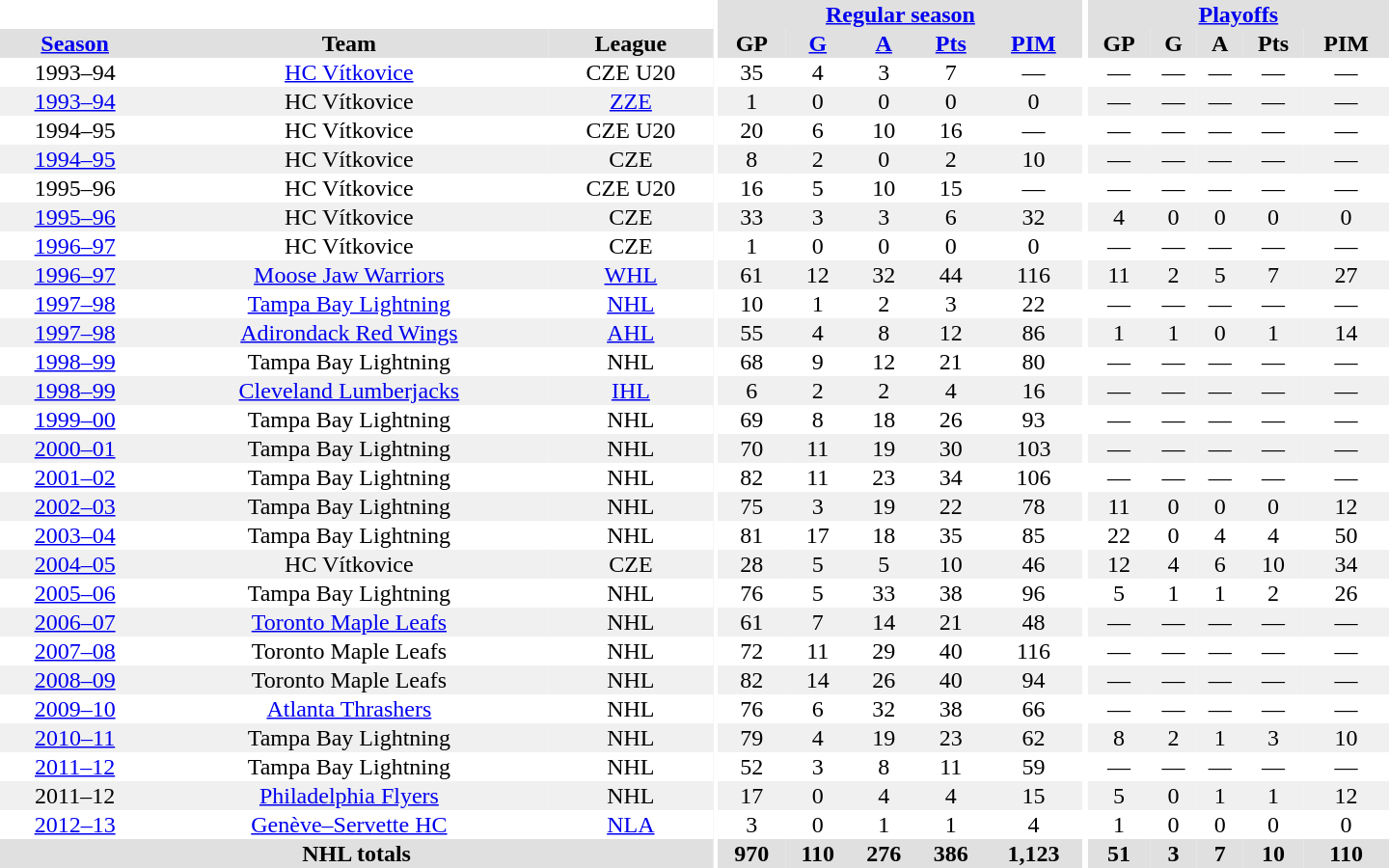<table border="0" cellpadding="1" cellspacing="0" style="text-align:center; width:60em">
<tr bgcolor="#e0e0e0">
<th colspan="3" bgcolor="#ffffff"></th>
<th rowspan="100" bgcolor="#ffffff"></th>
<th colspan="5"><a href='#'>Regular season</a></th>
<th rowspan="100" bgcolor="#ffffff"></th>
<th colspan="5"><a href='#'>Playoffs</a></th>
</tr>
<tr bgcolor="#e0e0e0">
<th><a href='#'>Season</a></th>
<th>Team</th>
<th>League</th>
<th>GP</th>
<th><a href='#'>G</a></th>
<th><a href='#'>A</a></th>
<th><a href='#'>Pts</a></th>
<th><a href='#'>PIM</a></th>
<th>GP</th>
<th>G</th>
<th>A</th>
<th>Pts</th>
<th>PIM</th>
</tr>
<tr>
<td>1993–94</td>
<td><a href='#'>HC Vítkovice</a></td>
<td>CZE U20</td>
<td>35</td>
<td>4</td>
<td>3</td>
<td>7</td>
<td>—</td>
<td>—</td>
<td>—</td>
<td>—</td>
<td>—</td>
<td>—</td>
</tr>
<tr bgcolor="#f0f0f0">
<td><a href='#'>1993–94</a></td>
<td>HC Vítkovice</td>
<td><a href='#'>ZZE</a></td>
<td>1</td>
<td>0</td>
<td>0</td>
<td>0</td>
<td>0</td>
<td>—</td>
<td>—</td>
<td>—</td>
<td>—</td>
<td>—</td>
</tr>
<tr>
<td>1994–95</td>
<td>HC Vítkovice</td>
<td>CZE U20</td>
<td>20</td>
<td>6</td>
<td>10</td>
<td>16</td>
<td>—</td>
<td>—</td>
<td>—</td>
<td>—</td>
<td>—</td>
<td>—</td>
</tr>
<tr bgcolor="#f0f0f0">
<td><a href='#'>1994–95</a></td>
<td>HC Vítkovice</td>
<td>CZE</td>
<td>8</td>
<td>2</td>
<td>0</td>
<td>2</td>
<td>10</td>
<td>—</td>
<td>—</td>
<td>—</td>
<td>—</td>
<td>—</td>
</tr>
<tr>
<td>1995–96</td>
<td>HC Vítkovice</td>
<td>CZE U20</td>
<td>16</td>
<td>5</td>
<td>10</td>
<td>15</td>
<td>—</td>
<td>—</td>
<td>—</td>
<td>—</td>
<td>—</td>
<td>—</td>
</tr>
<tr bgcolor="#f0f0f0">
<td><a href='#'>1995–96</a></td>
<td>HC Vítkovice</td>
<td>CZE</td>
<td>33</td>
<td>3</td>
<td>3</td>
<td>6</td>
<td>32</td>
<td>4</td>
<td>0</td>
<td>0</td>
<td>0</td>
<td>0</td>
</tr>
<tr>
<td><a href='#'>1996–97</a></td>
<td>HC Vítkovice</td>
<td>CZE</td>
<td>1</td>
<td>0</td>
<td>0</td>
<td>0</td>
<td>0</td>
<td>—</td>
<td>—</td>
<td>—</td>
<td>—</td>
<td>—</td>
</tr>
<tr bgcolor="#f0f0f0">
<td><a href='#'>1996–97</a></td>
<td><a href='#'>Moose Jaw Warriors</a></td>
<td><a href='#'>WHL</a></td>
<td>61</td>
<td>12</td>
<td>32</td>
<td>44</td>
<td>116</td>
<td>11</td>
<td>2</td>
<td>5</td>
<td>7</td>
<td>27</td>
</tr>
<tr>
<td><a href='#'>1997–98</a></td>
<td><a href='#'>Tampa Bay Lightning</a></td>
<td><a href='#'>NHL</a></td>
<td>10</td>
<td>1</td>
<td>2</td>
<td>3</td>
<td>22</td>
<td>—</td>
<td>—</td>
<td>—</td>
<td>—</td>
<td>—</td>
</tr>
<tr bgcolor="#f0f0f0">
<td><a href='#'>1997–98</a></td>
<td><a href='#'>Adirondack Red Wings</a></td>
<td><a href='#'>AHL</a></td>
<td>55</td>
<td>4</td>
<td>8</td>
<td>12</td>
<td>86</td>
<td>1</td>
<td>1</td>
<td>0</td>
<td>1</td>
<td>14</td>
</tr>
<tr>
<td><a href='#'>1998–99</a></td>
<td>Tampa Bay Lightning</td>
<td>NHL</td>
<td>68</td>
<td>9</td>
<td>12</td>
<td>21</td>
<td>80</td>
<td>—</td>
<td>—</td>
<td>—</td>
<td>—</td>
<td>—</td>
</tr>
<tr bgcolor="#f0f0f0">
<td><a href='#'>1998–99</a></td>
<td><a href='#'>Cleveland Lumberjacks</a></td>
<td><a href='#'>IHL</a></td>
<td>6</td>
<td>2</td>
<td>2</td>
<td>4</td>
<td>16</td>
<td>—</td>
<td>—</td>
<td>—</td>
<td>—</td>
<td>—</td>
</tr>
<tr>
<td><a href='#'>1999–00</a></td>
<td>Tampa Bay Lightning</td>
<td>NHL</td>
<td>69</td>
<td>8</td>
<td>18</td>
<td>26</td>
<td>93</td>
<td>—</td>
<td>—</td>
<td>—</td>
<td>—</td>
<td>—</td>
</tr>
<tr bgcolor="#f0f0f0">
<td><a href='#'>2000–01</a></td>
<td>Tampa Bay Lightning</td>
<td>NHL</td>
<td>70</td>
<td>11</td>
<td>19</td>
<td>30</td>
<td>103</td>
<td>—</td>
<td>—</td>
<td>—</td>
<td>—</td>
<td>—</td>
</tr>
<tr>
<td><a href='#'>2001–02</a></td>
<td>Tampa Bay Lightning</td>
<td>NHL</td>
<td>82</td>
<td>11</td>
<td>23</td>
<td>34</td>
<td>106</td>
<td>—</td>
<td>—</td>
<td>—</td>
<td>—</td>
<td>—</td>
</tr>
<tr bgcolor="#f0f0f0">
<td><a href='#'>2002–03</a></td>
<td>Tampa Bay Lightning</td>
<td>NHL</td>
<td>75</td>
<td>3</td>
<td>19</td>
<td>22</td>
<td>78</td>
<td>11</td>
<td>0</td>
<td>0</td>
<td>0</td>
<td>12</td>
</tr>
<tr>
<td><a href='#'>2003–04</a></td>
<td>Tampa Bay Lightning</td>
<td>NHL</td>
<td>81</td>
<td>17</td>
<td>18</td>
<td>35</td>
<td>85</td>
<td>22</td>
<td>0</td>
<td>4</td>
<td>4</td>
<td>50</td>
</tr>
<tr bgcolor="#f0f0f0">
<td><a href='#'>2004–05</a></td>
<td>HC Vítkovice</td>
<td>CZE</td>
<td>28</td>
<td>5</td>
<td>5</td>
<td>10</td>
<td>46</td>
<td>12</td>
<td>4</td>
<td>6</td>
<td>10</td>
<td>34</td>
</tr>
<tr>
<td><a href='#'>2005–06</a></td>
<td>Tampa Bay Lightning</td>
<td>NHL</td>
<td>76</td>
<td>5</td>
<td>33</td>
<td>38</td>
<td>96</td>
<td>5</td>
<td>1</td>
<td>1</td>
<td>2</td>
<td>26</td>
</tr>
<tr bgcolor="#f0f0f0">
<td><a href='#'>2006–07</a></td>
<td><a href='#'>Toronto Maple Leafs</a></td>
<td>NHL</td>
<td>61</td>
<td>7</td>
<td>14</td>
<td>21</td>
<td>48</td>
<td>—</td>
<td>—</td>
<td>—</td>
<td>—</td>
<td>—</td>
</tr>
<tr>
<td><a href='#'>2007–08</a></td>
<td>Toronto Maple Leafs</td>
<td>NHL</td>
<td>72</td>
<td>11</td>
<td>29</td>
<td>40</td>
<td>116</td>
<td>—</td>
<td>—</td>
<td>—</td>
<td>—</td>
<td>—</td>
</tr>
<tr bgcolor="#f0f0f0">
<td><a href='#'>2008–09</a></td>
<td>Toronto Maple Leafs</td>
<td>NHL</td>
<td>82</td>
<td>14</td>
<td>26</td>
<td>40</td>
<td>94</td>
<td>—</td>
<td>—</td>
<td>—</td>
<td>—</td>
<td>—</td>
</tr>
<tr>
<td><a href='#'>2009–10</a></td>
<td><a href='#'>Atlanta Thrashers</a></td>
<td>NHL</td>
<td>76</td>
<td>6</td>
<td>32</td>
<td>38</td>
<td>66</td>
<td>—</td>
<td>—</td>
<td>—</td>
<td>—</td>
<td>—</td>
</tr>
<tr bgcolor="#f0f0f0">
<td><a href='#'>2010–11</a></td>
<td>Tampa Bay Lightning</td>
<td>NHL</td>
<td>79</td>
<td>4</td>
<td>19</td>
<td>23</td>
<td>62</td>
<td>8</td>
<td>2</td>
<td>1</td>
<td>3</td>
<td>10</td>
</tr>
<tr>
<td><a href='#'>2011–12</a></td>
<td>Tampa Bay Lightning</td>
<td>NHL</td>
<td>52</td>
<td>3</td>
<td>8</td>
<td>11</td>
<td>59</td>
<td>—</td>
<td>—</td>
<td>—</td>
<td>—</td>
<td>—</td>
</tr>
<tr bgcolor="#f0f0f0">
<td>2011–12</td>
<td><a href='#'>Philadelphia Flyers</a></td>
<td>NHL</td>
<td>17</td>
<td>0</td>
<td>4</td>
<td>4</td>
<td>15</td>
<td>5</td>
<td>0</td>
<td>1</td>
<td>1</td>
<td>12</td>
</tr>
<tr>
<td><a href='#'>2012–13</a></td>
<td><a href='#'>Genève–Servette HC</a></td>
<td><a href='#'>NLA</a></td>
<td>3</td>
<td>0</td>
<td>1</td>
<td>1</td>
<td>4</td>
<td>1</td>
<td>0</td>
<td>0</td>
<td>0</td>
<td>0</td>
</tr>
<tr bgcolor="#e0e0e0">
<th colspan="3">NHL totals</th>
<th>970</th>
<th>110</th>
<th>276</th>
<th>386</th>
<th>1,123</th>
<th>51</th>
<th>3</th>
<th>7</th>
<th>10</th>
<th>110</th>
</tr>
</table>
